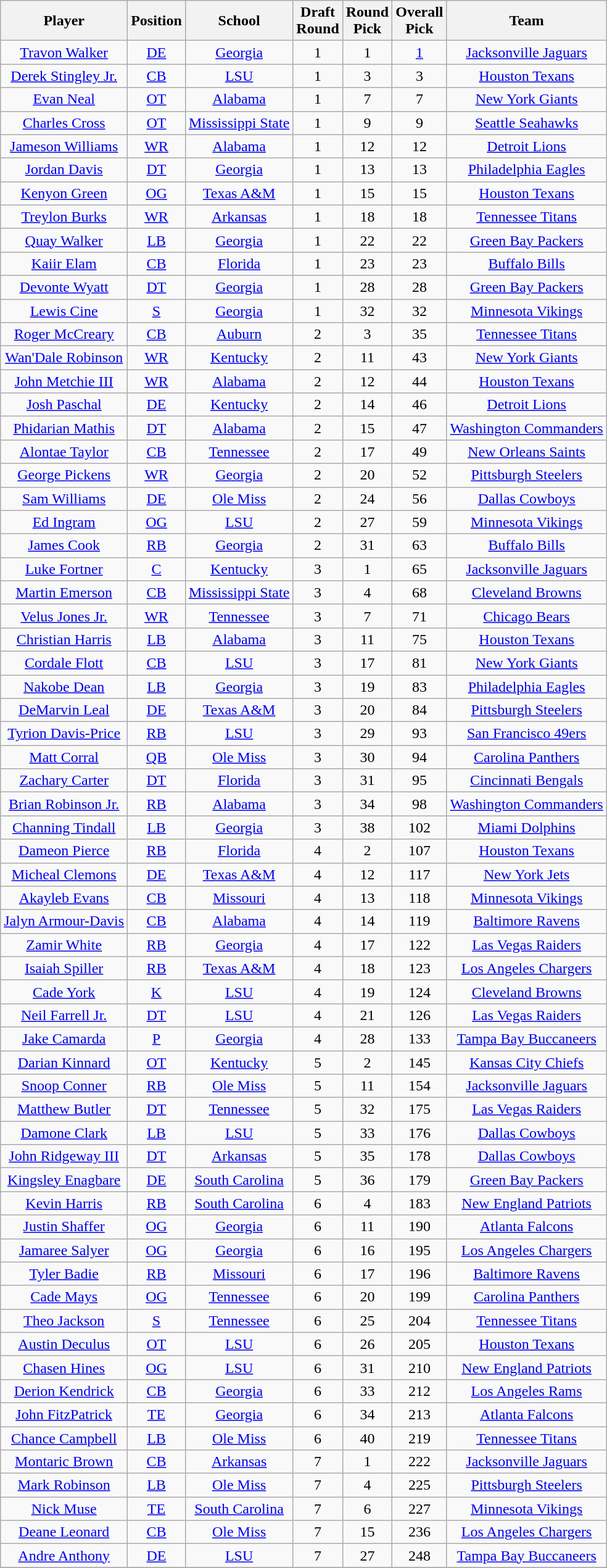<table class="wikitable sortable" border="1" style="text-align: center;">
<tr>
<th>Player</th>
<th>Position</th>
<th>School</th>
<th>Draft<br>Round</th>
<th>Round<br>Pick</th>
<th>Overall<br>Pick</th>
<th>Team</th>
</tr>
<tr>
<td><a href='#'>Travon Walker</a></td>
<td><a href='#'>DE</a></td>
<td><a href='#'>Georgia</a></td>
<td>1</td>
<td>1</td>
<td><a href='#'>1</a></td>
<td><a href='#'>Jacksonville Jaguars</a></td>
</tr>
<tr>
<td><a href='#'>Derek Stingley Jr.</a></td>
<td><a href='#'>CB</a></td>
<td><a href='#'>LSU</a></td>
<td>1</td>
<td>3</td>
<td>3</td>
<td><a href='#'>Houston Texans</a></td>
</tr>
<tr>
<td><a href='#'>Evan Neal</a></td>
<td><a href='#'>OT</a></td>
<td><a href='#'>Alabama</a></td>
<td>1</td>
<td>7</td>
<td>7</td>
<td><a href='#'>New York Giants</a></td>
</tr>
<tr>
<td><a href='#'>Charles Cross</a></td>
<td><a href='#'>OT</a></td>
<td><a href='#'>Mississippi State</a></td>
<td>1</td>
<td>9</td>
<td>9</td>
<td><a href='#'>Seattle Seahawks</a></td>
</tr>
<tr>
<td><a href='#'>Jameson Williams</a></td>
<td><a href='#'>WR</a></td>
<td><a href='#'>Alabama</a></td>
<td>1</td>
<td>12</td>
<td>12</td>
<td><a href='#'>Detroit Lions</a></td>
</tr>
<tr>
<td><a href='#'>Jordan Davis</a></td>
<td><a href='#'>DT</a></td>
<td><a href='#'>Georgia</a></td>
<td>1</td>
<td>13</td>
<td>13</td>
<td><a href='#'>Philadelphia Eagles</a></td>
</tr>
<tr>
<td><a href='#'>Kenyon Green</a></td>
<td><a href='#'>OG</a></td>
<td><a href='#'>Texas A&M</a></td>
<td>1</td>
<td>15</td>
<td>15</td>
<td><a href='#'>Houston Texans</a></td>
</tr>
<tr>
<td><a href='#'>Treylon Burks</a></td>
<td><a href='#'>WR</a></td>
<td><a href='#'>Arkansas</a></td>
<td>1</td>
<td>18</td>
<td>18</td>
<td><a href='#'>Tennessee Titans</a></td>
</tr>
<tr>
<td><a href='#'>Quay Walker</a></td>
<td><a href='#'>LB</a></td>
<td><a href='#'>Georgia</a></td>
<td>1</td>
<td>22</td>
<td>22</td>
<td><a href='#'>Green Bay Packers</a></td>
</tr>
<tr>
<td><a href='#'>Kaiir Elam</a></td>
<td><a href='#'>CB</a></td>
<td><a href='#'>Florida</a></td>
<td>1</td>
<td>23</td>
<td>23</td>
<td><a href='#'>Buffalo Bills</a></td>
</tr>
<tr>
<td><a href='#'>Devonte Wyatt</a></td>
<td><a href='#'>DT</a></td>
<td><a href='#'>Georgia</a></td>
<td>1</td>
<td>28</td>
<td>28</td>
<td><a href='#'>Green Bay Packers</a></td>
</tr>
<tr>
<td><a href='#'>Lewis Cine</a></td>
<td><a href='#'>S</a></td>
<td><a href='#'>Georgia</a></td>
<td>1</td>
<td>32</td>
<td>32</td>
<td><a href='#'>Minnesota Vikings</a></td>
</tr>
<tr>
<td><a href='#'>Roger McCreary</a></td>
<td><a href='#'>CB</a></td>
<td><a href='#'>Auburn</a></td>
<td>2</td>
<td>3</td>
<td>35</td>
<td><a href='#'>Tennessee Titans</a></td>
</tr>
<tr>
<td><a href='#'>Wan'Dale Robinson</a></td>
<td><a href='#'>WR</a></td>
<td><a href='#'>Kentucky</a></td>
<td>2</td>
<td>11</td>
<td>43</td>
<td><a href='#'>New York Giants</a></td>
</tr>
<tr>
<td><a href='#'>John Metchie III</a></td>
<td><a href='#'>WR</a></td>
<td><a href='#'>Alabama</a></td>
<td>2</td>
<td>12</td>
<td>44</td>
<td><a href='#'>Houston Texans</a></td>
</tr>
<tr>
<td><a href='#'>Josh Paschal</a></td>
<td><a href='#'>DE</a></td>
<td><a href='#'>Kentucky</a></td>
<td>2</td>
<td>14</td>
<td>46</td>
<td><a href='#'>Detroit Lions</a></td>
</tr>
<tr>
<td><a href='#'>Phidarian Mathis</a></td>
<td><a href='#'>DT</a></td>
<td><a href='#'>Alabama</a></td>
<td>2</td>
<td>15</td>
<td>47</td>
<td><a href='#'>Washington Commanders</a></td>
</tr>
<tr>
<td><a href='#'>Alontae Taylor</a></td>
<td><a href='#'>CB</a></td>
<td><a href='#'>Tennessee</a></td>
<td>2</td>
<td>17</td>
<td>49</td>
<td><a href='#'>New Orleans Saints</a></td>
</tr>
<tr>
<td><a href='#'>George Pickens</a></td>
<td><a href='#'>WR</a></td>
<td><a href='#'>Georgia</a></td>
<td>2</td>
<td>20</td>
<td>52</td>
<td><a href='#'>Pittsburgh Steelers</a></td>
</tr>
<tr>
<td><a href='#'>Sam Williams</a></td>
<td><a href='#'>DE</a></td>
<td><a href='#'>Ole Miss</a></td>
<td>2</td>
<td>24</td>
<td>56</td>
<td><a href='#'>Dallas Cowboys</a></td>
</tr>
<tr>
<td><a href='#'>Ed Ingram</a></td>
<td><a href='#'>OG</a></td>
<td><a href='#'>LSU</a></td>
<td>2</td>
<td>27</td>
<td>59</td>
<td><a href='#'>Minnesota Vikings</a></td>
</tr>
<tr>
<td><a href='#'>James Cook</a></td>
<td><a href='#'>RB</a></td>
<td><a href='#'>Georgia</a></td>
<td>2</td>
<td>31</td>
<td>63</td>
<td><a href='#'>Buffalo Bills</a></td>
</tr>
<tr>
<td><a href='#'>Luke Fortner</a></td>
<td><a href='#'>C</a></td>
<td><a href='#'>Kentucky</a></td>
<td>3</td>
<td>1</td>
<td>65</td>
<td><a href='#'>Jacksonville Jaguars</a></td>
</tr>
<tr>
<td><a href='#'>Martin Emerson</a></td>
<td><a href='#'>CB</a></td>
<td><a href='#'>Mississippi State</a></td>
<td>3</td>
<td>4</td>
<td>68</td>
<td><a href='#'>Cleveland Browns</a></td>
</tr>
<tr>
<td><a href='#'>Velus Jones Jr.</a></td>
<td><a href='#'>WR</a></td>
<td><a href='#'>Tennessee</a></td>
<td>3</td>
<td>7</td>
<td>71</td>
<td><a href='#'>Chicago Bears</a></td>
</tr>
<tr>
<td><a href='#'>Christian Harris</a></td>
<td><a href='#'>LB</a></td>
<td><a href='#'>Alabama</a></td>
<td>3</td>
<td>11</td>
<td>75</td>
<td><a href='#'>Houston Texans</a></td>
</tr>
<tr>
<td><a href='#'>Cordale Flott</a></td>
<td><a href='#'>CB</a></td>
<td><a href='#'>LSU</a></td>
<td>3</td>
<td>17</td>
<td>81</td>
<td><a href='#'>New York Giants</a></td>
</tr>
<tr>
<td><a href='#'>Nakobe Dean</a></td>
<td><a href='#'>LB</a></td>
<td><a href='#'>Georgia</a></td>
<td>3</td>
<td>19</td>
<td>83</td>
<td><a href='#'>Philadelphia Eagles</a></td>
</tr>
<tr>
<td><a href='#'>DeMarvin Leal</a></td>
<td><a href='#'>DE</a></td>
<td><a href='#'>Texas A&M</a></td>
<td>3</td>
<td>20</td>
<td>84</td>
<td><a href='#'>Pittsburgh Steelers</a></td>
</tr>
<tr>
<td><a href='#'>Tyrion Davis-Price</a></td>
<td><a href='#'>RB</a></td>
<td><a href='#'>LSU</a></td>
<td>3</td>
<td>29</td>
<td>93</td>
<td><a href='#'>San Francisco 49ers</a></td>
</tr>
<tr>
<td><a href='#'>Matt Corral</a></td>
<td><a href='#'>QB</a></td>
<td><a href='#'>Ole Miss</a></td>
<td>3</td>
<td>30</td>
<td>94</td>
<td><a href='#'>Carolina Panthers</a></td>
</tr>
<tr>
<td><a href='#'>Zachary Carter</a></td>
<td><a href='#'>DT</a></td>
<td><a href='#'>Florida</a></td>
<td>3</td>
<td>31</td>
<td>95</td>
<td><a href='#'>Cincinnati Bengals</a></td>
</tr>
<tr>
<td><a href='#'>Brian Robinson Jr.</a></td>
<td><a href='#'>RB</a></td>
<td><a href='#'>Alabama</a></td>
<td>3</td>
<td>34</td>
<td>98</td>
<td><a href='#'>Washington Commanders</a></td>
</tr>
<tr>
<td><a href='#'>Channing Tindall</a></td>
<td><a href='#'>LB</a></td>
<td><a href='#'>Georgia</a></td>
<td>3</td>
<td>38</td>
<td>102</td>
<td><a href='#'>Miami Dolphins</a></td>
</tr>
<tr>
<td><a href='#'>Dameon Pierce</a></td>
<td><a href='#'>RB</a></td>
<td><a href='#'>Florida</a></td>
<td>4</td>
<td>2</td>
<td>107</td>
<td><a href='#'>Houston Texans</a></td>
</tr>
<tr>
<td><a href='#'>Micheal Clemons</a></td>
<td><a href='#'>DE</a></td>
<td><a href='#'>Texas A&M</a></td>
<td>4</td>
<td>12</td>
<td>117</td>
<td><a href='#'>New York Jets</a></td>
</tr>
<tr>
<td><a href='#'>Akayleb Evans</a></td>
<td><a href='#'>CB</a></td>
<td><a href='#'>Missouri</a></td>
<td>4</td>
<td>13</td>
<td>118</td>
<td><a href='#'>Minnesota Vikings</a></td>
</tr>
<tr>
<td><a href='#'>Jalyn Armour-Davis</a></td>
<td><a href='#'>CB</a></td>
<td><a href='#'>Alabama</a></td>
<td>4</td>
<td>14</td>
<td>119</td>
<td><a href='#'>Baltimore Ravens</a></td>
</tr>
<tr>
<td><a href='#'>Zamir White</a></td>
<td><a href='#'>RB</a></td>
<td><a href='#'>Georgia</a></td>
<td>4</td>
<td>17</td>
<td>122</td>
<td><a href='#'>Las Vegas Raiders</a></td>
</tr>
<tr>
<td><a href='#'>Isaiah Spiller</a></td>
<td><a href='#'>RB</a></td>
<td><a href='#'>Texas A&M</a></td>
<td>4</td>
<td>18</td>
<td>123</td>
<td><a href='#'>Los Angeles Chargers</a></td>
</tr>
<tr>
<td><a href='#'>Cade York</a></td>
<td><a href='#'>K</a></td>
<td><a href='#'>LSU</a></td>
<td>4</td>
<td>19</td>
<td>124</td>
<td><a href='#'>Cleveland Browns</a></td>
</tr>
<tr>
<td><a href='#'>Neil Farrell Jr.</a></td>
<td><a href='#'>DT</a></td>
<td><a href='#'>LSU</a></td>
<td>4</td>
<td>21</td>
<td>126</td>
<td><a href='#'>Las Vegas Raiders</a></td>
</tr>
<tr>
<td><a href='#'>Jake Camarda</a></td>
<td><a href='#'>P</a></td>
<td><a href='#'>Georgia</a></td>
<td>4</td>
<td>28</td>
<td>133</td>
<td><a href='#'>Tampa Bay Buccaneers</a></td>
</tr>
<tr>
<td><a href='#'>Darian Kinnard</a></td>
<td><a href='#'>OT</a></td>
<td><a href='#'>Kentucky</a></td>
<td>5</td>
<td>2</td>
<td>145</td>
<td><a href='#'>Kansas City Chiefs</a></td>
</tr>
<tr>
<td><a href='#'>Snoop Conner</a></td>
<td><a href='#'>RB</a></td>
<td><a href='#'>Ole Miss</a></td>
<td>5</td>
<td>11</td>
<td>154</td>
<td><a href='#'>Jacksonville Jaguars</a></td>
</tr>
<tr>
<td><a href='#'>Matthew Butler</a></td>
<td><a href='#'>DT</a></td>
<td><a href='#'>Tennessee</a></td>
<td>5</td>
<td>32</td>
<td>175</td>
<td><a href='#'>Las Vegas Raiders</a></td>
</tr>
<tr>
<td><a href='#'>Damone Clark</a></td>
<td><a href='#'>LB</a></td>
<td><a href='#'>LSU</a></td>
<td>5</td>
<td>33</td>
<td>176</td>
<td><a href='#'>Dallas Cowboys</a></td>
</tr>
<tr>
<td><a href='#'>John Ridgeway III</a></td>
<td><a href='#'>DT</a></td>
<td><a href='#'>Arkansas</a></td>
<td>5</td>
<td>35</td>
<td>178</td>
<td><a href='#'>Dallas Cowboys</a></td>
</tr>
<tr>
<td><a href='#'>Kingsley Enagbare</a></td>
<td><a href='#'>DE</a></td>
<td><a href='#'>South Carolina</a></td>
<td>5</td>
<td>36</td>
<td>179</td>
<td><a href='#'>Green Bay Packers</a></td>
</tr>
<tr>
<td><a href='#'>Kevin Harris</a></td>
<td><a href='#'>RB</a></td>
<td><a href='#'>South Carolina</a></td>
<td>6</td>
<td>4</td>
<td>183</td>
<td><a href='#'>New England Patriots</a></td>
</tr>
<tr>
<td><a href='#'>Justin Shaffer</a></td>
<td><a href='#'>OG</a></td>
<td><a href='#'>Georgia</a></td>
<td>6</td>
<td>11</td>
<td>190</td>
<td><a href='#'>Atlanta Falcons</a></td>
</tr>
<tr>
<td><a href='#'>Jamaree Salyer</a></td>
<td><a href='#'>OG</a></td>
<td><a href='#'>Georgia</a></td>
<td>6</td>
<td>16</td>
<td>195</td>
<td><a href='#'>Los Angeles Chargers</a></td>
</tr>
<tr>
<td><a href='#'>Tyler Badie</a></td>
<td><a href='#'>RB</a></td>
<td><a href='#'>Missouri</a></td>
<td>6</td>
<td>17</td>
<td>196</td>
<td><a href='#'>Baltimore Ravens</a></td>
</tr>
<tr>
<td><a href='#'>Cade Mays</a></td>
<td><a href='#'>OG</a></td>
<td><a href='#'>Tennessee</a></td>
<td>6</td>
<td>20</td>
<td>199</td>
<td><a href='#'>Carolina Panthers</a></td>
</tr>
<tr>
<td><a href='#'>Theo Jackson</a></td>
<td><a href='#'>S</a></td>
<td><a href='#'>Tennessee</a></td>
<td>6</td>
<td>25</td>
<td>204</td>
<td><a href='#'>Tennessee Titans</a></td>
</tr>
<tr>
<td><a href='#'>Austin Deculus</a></td>
<td><a href='#'>OT</a></td>
<td><a href='#'>LSU</a></td>
<td>6</td>
<td>26</td>
<td>205</td>
<td><a href='#'>Houston Texans</a></td>
</tr>
<tr>
<td><a href='#'>Chasen Hines</a></td>
<td><a href='#'>OG</a></td>
<td><a href='#'>LSU</a></td>
<td>6</td>
<td>31</td>
<td>210</td>
<td><a href='#'>New England Patriots</a></td>
</tr>
<tr>
<td><a href='#'>Derion Kendrick</a></td>
<td><a href='#'>CB</a></td>
<td><a href='#'>Georgia</a></td>
<td>6</td>
<td>33</td>
<td>212</td>
<td><a href='#'>Los Angeles Rams</a></td>
</tr>
<tr>
<td><a href='#'>John FitzPatrick</a></td>
<td><a href='#'>TE</a></td>
<td><a href='#'>Georgia</a></td>
<td>6</td>
<td>34</td>
<td>213</td>
<td><a href='#'>Atlanta Falcons</a></td>
</tr>
<tr>
<td><a href='#'>Chance Campbell</a></td>
<td><a href='#'>LB</a></td>
<td><a href='#'>Ole Miss</a></td>
<td>6</td>
<td>40</td>
<td>219</td>
<td><a href='#'>Tennessee Titans</a></td>
</tr>
<tr>
<td><a href='#'>Montaric Brown</a></td>
<td><a href='#'>CB</a></td>
<td><a href='#'>Arkansas</a></td>
<td>7</td>
<td>1</td>
<td>222</td>
<td><a href='#'>Jacksonville Jaguars</a></td>
</tr>
<tr>
<td><a href='#'>Mark Robinson</a></td>
<td><a href='#'>LB</a></td>
<td><a href='#'>Ole Miss</a></td>
<td>7</td>
<td>4</td>
<td>225</td>
<td><a href='#'>Pittsburgh Steelers</a></td>
</tr>
<tr>
<td><a href='#'>Nick Muse</a></td>
<td><a href='#'>TE</a></td>
<td><a href='#'>South Carolina</a></td>
<td>7</td>
<td>6</td>
<td>227</td>
<td><a href='#'>Minnesota Vikings</a></td>
</tr>
<tr>
<td><a href='#'>Deane Leonard</a></td>
<td><a href='#'>CB</a></td>
<td><a href='#'>Ole Miss</a></td>
<td>7</td>
<td>15</td>
<td>236</td>
<td><a href='#'>Los Angeles Chargers</a></td>
</tr>
<tr>
<td><a href='#'>Andre Anthony</a></td>
<td><a href='#'>DE</a></td>
<td><a href='#'>LSU</a></td>
<td>7</td>
<td>27</td>
<td>248</td>
<td><a href='#'>Tampa Bay Buccaneers</a></td>
</tr>
<tr>
</tr>
</table>
